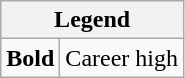<table class="wikitable mw-collapsible mw-collapsed">
<tr>
<th colspan="2">Legend</th>
</tr>
<tr>
<td><strong>Bold</strong></td>
<td>Career high</td>
</tr>
</table>
